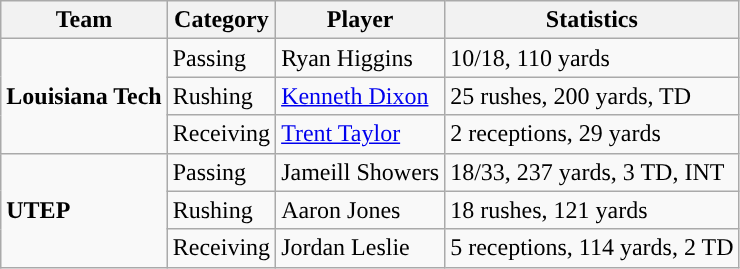<table class="wikitable" style="float: left;">
<tr>
<th>Team</th>
<th>Category</th>
<th>Player</th>
<th>Statistics</th>
</tr>
<tr>
<td rowspan=3><strong>Louisiana Tech</strong></td>
<td>Passing</td>
<td>Ryan Higgins</td>
<td>10/18, 110 yards</td>
</tr>
<tr>
<td>Rushing</td>
<td><a href='#'>Kenneth Dixon</a></td>
<td>25 rushes, 200 yards, TD</td>
</tr>
<tr>
<td>Receiving</td>
<td><a href='#'>Trent Taylor</a></td>
<td>2 receptions, 29 yards</td>
</tr>
<tr>
<td rowspan=3><strong>UTEP</strong></td>
<td>Passing</td>
<td>Jameill Showers</td>
<td>18/33, 237 yards, 3 TD, INT</td>
</tr>
<tr>
<td>Rushing</td>
<td>Aaron Jones</td>
<td>18 rushes, 121 yards</td>
</tr>
<tr>
<td>Receiving</td>
<td>Jordan Leslie</td>
<td>5 receptions, 114 yards, 2 TD</td>
</tr>
</table>
